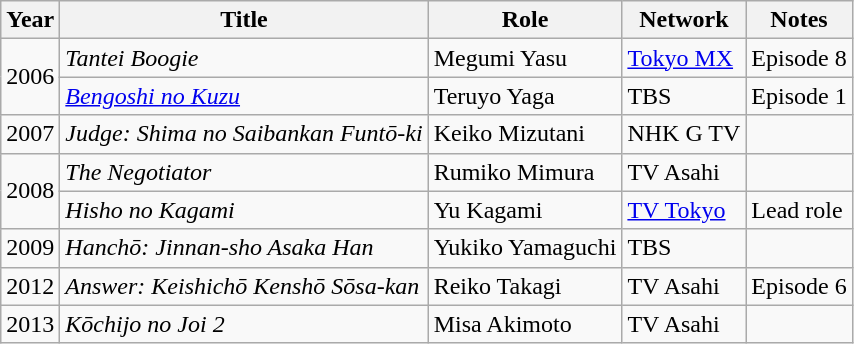<table class="wikitable">
<tr>
<th>Year</th>
<th>Title</th>
<th>Role</th>
<th>Network</th>
<th>Notes</th>
</tr>
<tr>
<td rowspan="2">2006</td>
<td><em>Tantei Boogie</em></td>
<td>Megumi Yasu</td>
<td><a href='#'>Tokyo MX</a></td>
<td>Episode 8</td>
</tr>
<tr>
<td><em><a href='#'>Bengoshi no Kuzu</a></em></td>
<td>Teruyo Yaga</td>
<td>TBS</td>
<td>Episode 1</td>
</tr>
<tr>
<td>2007</td>
<td><em>Judge: Shima no Saibankan Funtō-ki</em></td>
<td>Keiko Mizutani</td>
<td>NHK G TV</td>
<td></td>
</tr>
<tr>
<td rowspan="2">2008</td>
<td><em>The Negotiator</em></td>
<td>Rumiko Mimura</td>
<td>TV Asahi</td>
<td></td>
</tr>
<tr>
<td><em>Hisho no Kagami</em></td>
<td>Yu Kagami</td>
<td><a href='#'>TV Tokyo</a></td>
<td>Lead role</td>
</tr>
<tr>
<td>2009</td>
<td><em>Hanchō: Jinnan-sho Asaka Han</em></td>
<td>Yukiko Yamaguchi</td>
<td>TBS</td>
<td></td>
</tr>
<tr>
<td>2012</td>
<td><em>Answer: Keishichō Kenshō Sōsa-kan</em></td>
<td>Reiko Takagi</td>
<td>TV Asahi</td>
<td>Episode 6</td>
</tr>
<tr>
<td>2013</td>
<td><em>Kōchijo no Joi 2</em></td>
<td>Misa Akimoto</td>
<td>TV Asahi</td>
<td></td>
</tr>
</table>
